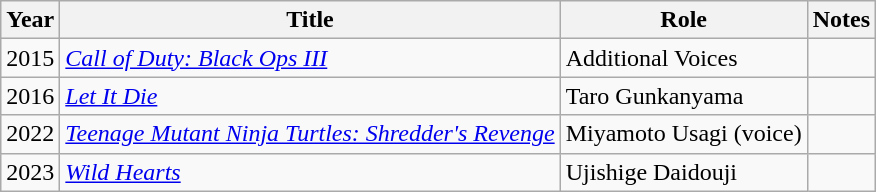<table class="wikitable">
<tr>
<th>Year</th>
<th>Title</th>
<th>Role</th>
<th>Notes</th>
</tr>
<tr>
<td>2015</td>
<td><em><a href='#'>Call of Duty: Black Ops III</a></em></td>
<td>Additional Voices</td>
<td></td>
</tr>
<tr>
<td>2016</td>
<td><em><a href='#'>Let It Die</a></em></td>
<td>Taro Gunkanyama</td>
<td></td>
</tr>
<tr>
<td>2022</td>
<td><em><a href='#'>Teenage Mutant Ninja Turtles: Shredder's Revenge</a></em></td>
<td>Miyamoto Usagi (voice)</td>
<td></td>
</tr>
<tr>
<td>2023</td>
<td><em><a href='#'>Wild Hearts</a></em></td>
<td>Ujishige Daidouji</td>
<td></td>
</tr>
</table>
